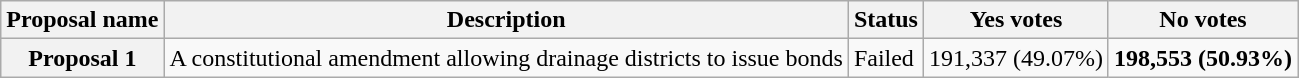<table class="wikitable sortable plainrowheaders">
<tr>
<th scope="col">Proposal name</th>
<th class="unsortable" scope="col">Description</th>
<th scope="col">Status</th>
<th scope="col">Yes votes</th>
<th scope="col">No votes</th>
</tr>
<tr>
<th scope="row">Proposal 1</th>
<td>A constitutional amendment allowing drainage districts to issue bonds</td>
<td>Failed</td>
<td>191,337 (49.07%)</td>
<td><strong>198,553 (50.93%)</strong></td>
</tr>
</table>
